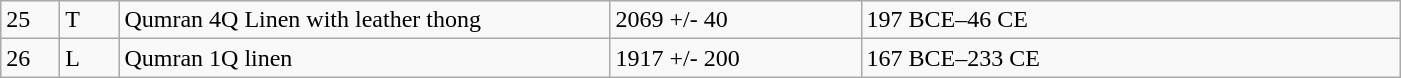<table class="wikitable">
<tr>
<td style="width:2em">25</td>
<td style="width:2em">T</td>
<td style="width:20em">Qumran 4Q Linen with leather thong</td>
<td style="width:10em">2069 +/- 40</td>
<td style="width:22em">197 BCE–46 CE</td>
</tr>
<tr>
<td>26</td>
<td>L</td>
<td>Qumran 1Q linen</td>
<td>1917 +/- 200</td>
<td>167 BCE–233 CE</td>
</tr>
</table>
